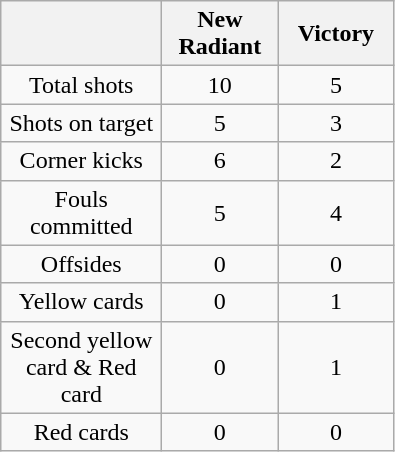<table class="wikitable" style="text-align:center">
<tr>
<th width=100></th>
<th width=70>New Radiant</th>
<th width=70>Victory</th>
</tr>
<tr>
<td>Total shots</td>
<td>10</td>
<td>5</td>
</tr>
<tr>
<td>Shots on target</td>
<td>5</td>
<td>3</td>
</tr>
<tr>
<td>Corner kicks</td>
<td>6</td>
<td>2</td>
</tr>
<tr>
<td>Fouls committed</td>
<td>5</td>
<td>4</td>
</tr>
<tr>
<td>Offsides</td>
<td>0</td>
<td>0</td>
</tr>
<tr>
<td>Yellow cards</td>
<td>0</td>
<td>1</td>
</tr>
<tr>
<td>Second yellow card & Red card</td>
<td>0</td>
<td>1</td>
</tr>
<tr>
<td>Red cards</td>
<td>0</td>
<td>0</td>
</tr>
</table>
